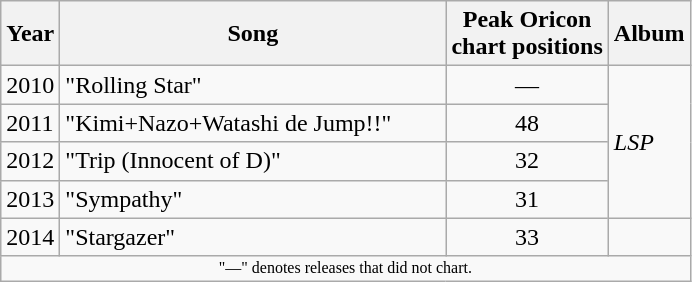<table class="wikitable" border="1">
<tr>
<th rowspan="1">Year</th>
<th rowspan="1" width="250">Song</th>
<th colspan="1">Peak Oricon<br> chart positions<br></th>
<th rowspan="1">Album</th>
</tr>
<tr>
<td>2010</td>
<td>"Rolling Star"</td>
<td align="center">—</td>
<td rowspan="4"><em>LSP</em></td>
</tr>
<tr>
<td>2011</td>
<td>"Kimi+Nazo+Watashi de Jump!!"</td>
<td align="center">48</td>
</tr>
<tr>
<td>2012</td>
<td>"Trip (Innocent of D)"</td>
<td align="center">32</td>
</tr>
<tr>
<td>2013</td>
<td>"Sympathy"</td>
<td align="center">31</td>
</tr>
<tr>
<td>2014</td>
<td>"Stargazer"</td>
<td align="center">33</td>
<td></td>
</tr>
<tr>
<td align="center" colspan="13" style="font-size: 8pt">"—" denotes releases that did not chart.</td>
</tr>
</table>
